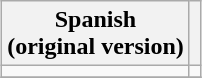<table class="wikitable" style="margin: 1em auto 1em auto">
<tr align=center>
<th>Spanish<br>(original version)</th>
<th></th>
</tr>
<tr>
<td></td>
<td></td>
</tr>
<tr>
</tr>
</table>
